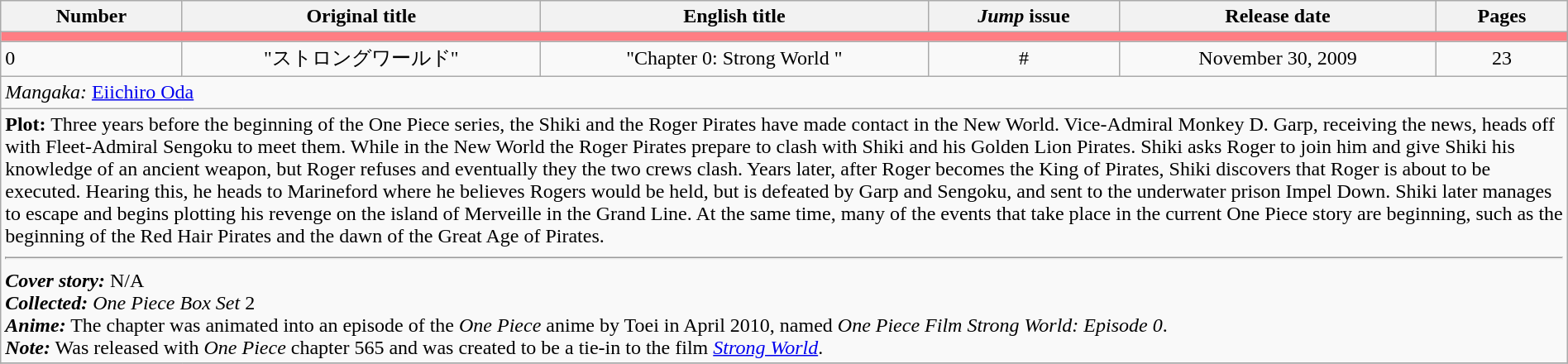<table class="wikitable" style="width:100%;">
<tr>
<th>Number</th>
<th>Original title</th>
<th>English title</th>
<th><em>Jump</em> issue</th>
<th>Release date</th>
<th>Pages</th>
</tr>
<tr>
<td colspan="6" style="background:#ff7d83;"></td>
</tr>
<tr>
<td>0</td>
<td style="text-align:center;">"ストロングワールド"</td>
<td style="text-align:center;">"Chapter 0: Strong World "</td>
<td style="text-align:center;">#</td>
<td style="text-align:center;">November 30, 2009</td>
<td style="text-align:center;">23</td>
</tr>
<tr>
<td colspan="6"><em>Mangaka:</em> <a href='#'>Eiichiro Oda</a></td>
</tr>
<tr>
<td colspan="6"><strong>Plot:</strong> Three years before the beginning of the One Piece series, the Shiki and the Roger Pirates have made contact in the New World. Vice-Admiral Monkey D. Garp, receiving the news, heads off with Fleet-Admiral Sengoku to meet them. While in the New World the Roger Pirates prepare to clash with Shiki and his Golden Lion Pirates. Shiki asks Roger to join him and give Shiki his knowledge of an ancient weapon, but Roger refuses and eventually they the two crews clash. Years later, after Roger becomes the King of Pirates, Shiki discovers that Roger is about to be executed. Hearing this, he heads to Marineford where he believes Rogers would be held, but is defeated by Garp and Sengoku, and sent to the underwater prison Impel Down. Shiki later manages to escape and begins plotting his revenge on the island of Merveille in the Grand Line. At the same time, many of the events that take place in the current One Piece story are beginning, such as the beginning of the Red Hair Pirates and the dawn of the Great Age of Pirates.<hr><strong><em>Cover story:</em></strong> N/A<br><strong><em>Collected:</em></strong> <em>One Piece Box Set</em> 2<br><strong><em>Anime:</em></strong> The chapter was animated into an episode of the <em>One Piece</em> anime by Toei in April 2010, named <em>One Piece Film Strong World: Episode 0</em>.<br><strong><em>Note:</em></strong> Was released with <em>One Piece</em> chapter 565 and was created to be a tie-in to the film <em><a href='#'>Strong World</a></em>.</td>
</tr>
<tr>
</tr>
</table>
